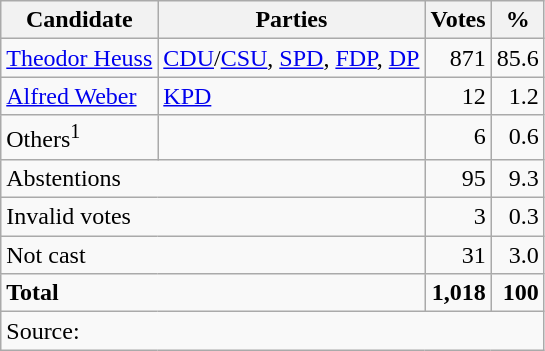<table class=wikitable style=text-align:right>
<tr>
<th>Candidate</th>
<th>Parties</th>
<th>Votes</th>
<th>%</th>
</tr>
<tr>
<td align=left><a href='#'>Theodor Heuss</a></td>
<td align=left><a href='#'>CDU</a>/<a href='#'>CSU</a>, <a href='#'>SPD</a>, <a href='#'>FDP</a>, <a href='#'>DP</a></td>
<td>871</td>
<td>85.6</td>
</tr>
<tr>
<td align=left><a href='#'>Alfred Weber</a></td>
<td align=left><a href='#'>KPD</a></td>
<td>12</td>
<td>1.2</td>
</tr>
<tr>
<td align=left>Others<sup>1</sup></td>
<td align=left></td>
<td>6</td>
<td>0.6</td>
</tr>
<tr>
<td align=left colspan=2>Abstentions</td>
<td>95</td>
<td>9.3</td>
</tr>
<tr>
<td align=left colspan=2>Invalid votes</td>
<td>3</td>
<td>0.3</td>
</tr>
<tr>
<td align=left colspan=2>Not cast</td>
<td>31</td>
<td>3.0</td>
</tr>
<tr>
<td align=left colspan=2><strong>Total</strong></td>
<td><strong>1,018</strong></td>
<td><strong>100</strong></td>
</tr>
<tr>
<td align=left colspan=4>Source:</td>
</tr>
</table>
